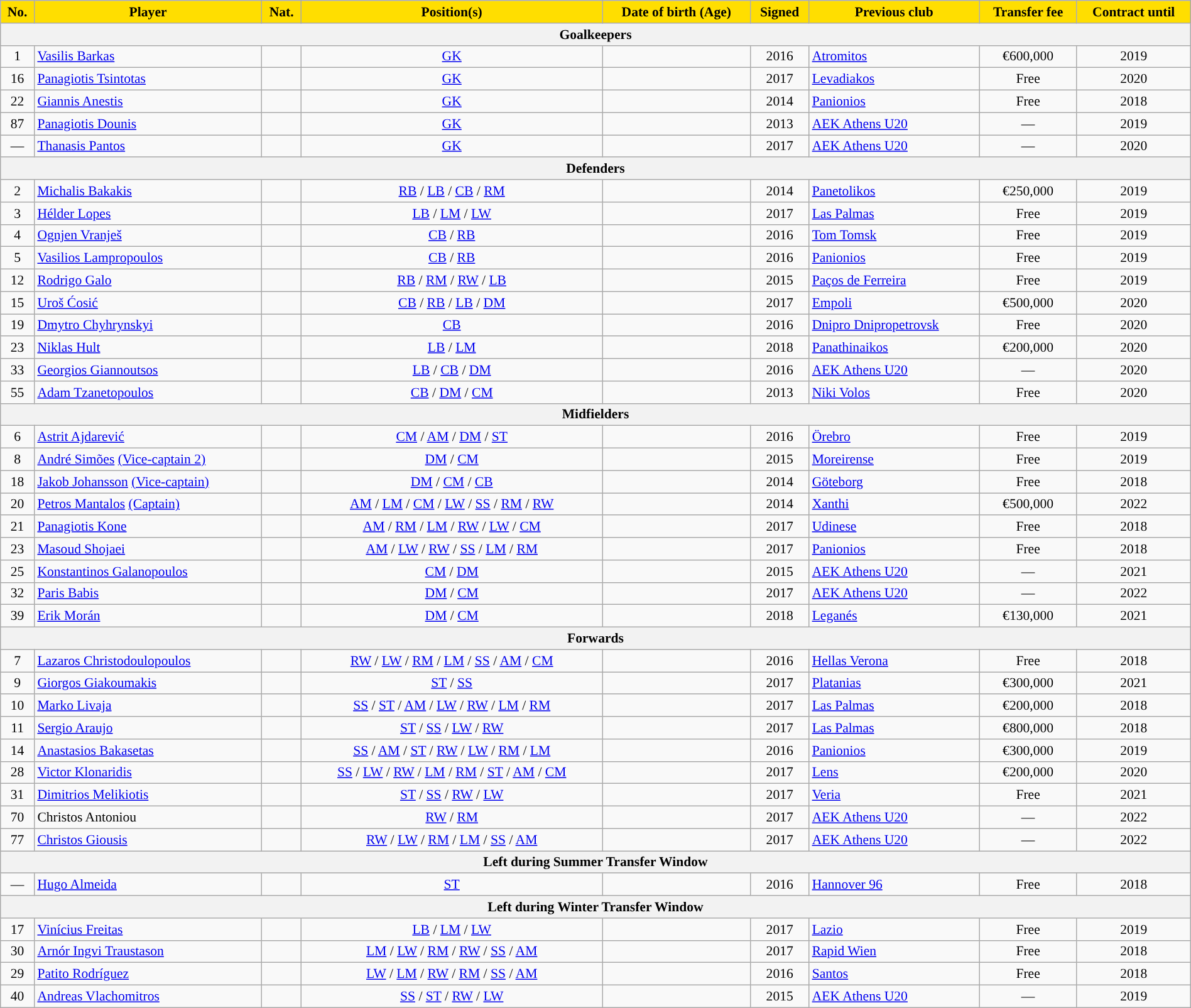<table class="wikitable" style="text-align:center; font-size:90%; width:100%">
<tr>
<th style="background:#FFDE00">No.</th>
<th style="background:#FFDE00">Player</th>
<th style="background:#FFDE00">Nat.</th>
<th style="background:#FFDE00">Position(s)</th>
<th style="background:#FFDE00">Date of birth (Age)</th>
<th style="background:#FFDE00">Signed</th>
<th style="background:#FFDE00">Previous club</th>
<th style="background:#FFDE00">Transfer fee</th>
<th style="background:#FFDE00">Contract until</th>
</tr>
<tr>
<th colspan="9">Goalkeepers</th>
</tr>
<tr>
<td>1</td>
<td align=left><a href='#'>Vasilis Barkas</a></td>
<td></td>
<td><a href='#'>GK</a></td>
<td></td>
<td>2016</td>
<td align=left> <a href='#'>Atromitos</a></td>
<td>€600,000</td>
<td>2019</td>
</tr>
<tr>
<td>16</td>
<td align=left><a href='#'>Panagiotis Tsintotas</a></td>
<td></td>
<td><a href='#'>GK</a></td>
<td></td>
<td>2017</td>
<td align=left> <a href='#'>Levadiakos</a></td>
<td>Free</td>
<td>2020</td>
</tr>
<tr>
<td>22</td>
<td align=left><a href='#'>Giannis Anestis</a></td>
<td></td>
<td><a href='#'>GK</a></td>
<td></td>
<td>2014</td>
<td align=left> <a href='#'>Panionios</a></td>
<td>Free</td>
<td>2018</td>
</tr>
<tr>
<td>87</td>
<td align=left><a href='#'>Panagiotis Dounis</a></td>
<td></td>
<td><a href='#'>GK</a></td>
<td></td>
<td>2013</td>
<td align=left> <a href='#'>AEK Athens U20</a></td>
<td>—</td>
<td>2019</td>
</tr>
<tr>
<td>—</td>
<td align=left><a href='#'>Thanasis Pantos</a></td>
<td></td>
<td><a href='#'>GK</a></td>
<td></td>
<td>2017</td>
<td align=left> <a href='#'>AEK Athens U20</a></td>
<td>—</td>
<td>2020</td>
</tr>
<tr>
<th colspan="9">Defenders</th>
</tr>
<tr>
<td>2</td>
<td align=left><a href='#'>Michalis Bakakis</a></td>
<td></td>
<td><a href='#'>RB</a> / <a href='#'>LB</a> / <a href='#'>CB</a> / <a href='#'>RM</a></td>
<td></td>
<td>2014</td>
<td align=left> <a href='#'>Panetolikos</a></td>
<td>€250,000</td>
<td>2019</td>
</tr>
<tr>
<td>3</td>
<td align=left><a href='#'>Hélder Lopes</a></td>
<td></td>
<td><a href='#'>LB</a> / <a href='#'>LM</a> / <a href='#'>LW</a></td>
<td></td>
<td>2017</td>
<td align=left> <a href='#'>Las Palmas</a></td>
<td>Free</td>
<td>2019</td>
</tr>
<tr>
<td>4</td>
<td align=left><a href='#'>Ognjen Vranješ</a></td>
<td></td>
<td><a href='#'>CB</a> / <a href='#'>RB</a></td>
<td></td>
<td>2016</td>
<td align=left> <a href='#'>Tom Tomsk</a></td>
<td>Free</td>
<td>2019</td>
</tr>
<tr>
<td>5</td>
<td align=left><a href='#'>Vasilios Lampropoulos</a></td>
<td></td>
<td><a href='#'>CB</a> / <a href='#'>RB</a></td>
<td></td>
<td>2016</td>
<td align=left> <a href='#'>Panionios</a></td>
<td>Free</td>
<td>2019</td>
</tr>
<tr>
<td>12</td>
<td align=left><a href='#'>Rodrigo Galo</a></td>
<td></td>
<td><a href='#'>RB</a> / <a href='#'>RM</a> / <a href='#'>RW</a> / <a href='#'>LB</a></td>
<td></td>
<td>2015</td>
<td align=left> <a href='#'>Paços de Ferreira</a></td>
<td>Free</td>
<td>2019</td>
</tr>
<tr>
<td>15</td>
<td align=left><a href='#'>Uroš Ćosić</a></td>
<td></td>
<td><a href='#'>CB</a> / <a href='#'>RB</a> / <a href='#'>LB</a> / <a href='#'>DM</a></td>
<td></td>
<td>2017</td>
<td align=left> <a href='#'>Empoli</a></td>
<td>€500,000</td>
<td>2020</td>
</tr>
<tr>
<td>19</td>
<td align=left><a href='#'>Dmytro Chyhrynskyi</a></td>
<td></td>
<td><a href='#'>CB</a></td>
<td></td>
<td>2016</td>
<td align=left> <a href='#'>Dnipro Dnipropetrovsk</a></td>
<td>Free</td>
<td>2020</td>
</tr>
<tr>
<td>23</td>
<td align=left><a href='#'>Niklas Hult</a></td>
<td></td>
<td><a href='#'>LB</a> / <a href='#'>LM</a></td>
<td></td>
<td>2018</td>
<td align=left> <a href='#'>Panathinaikos</a></td>
<td>€200,000</td>
<td>2020</td>
</tr>
<tr>
<td>33</td>
<td align=left><a href='#'>Georgios Giannoutsos</a></td>
<td></td>
<td><a href='#'>LB</a> / <a href='#'>CB</a> / <a href='#'>DM</a></td>
<td></td>
<td>2016</td>
<td align=left> <a href='#'>AEK Athens U20</a></td>
<td>—</td>
<td>2020</td>
</tr>
<tr>
<td>55</td>
<td align=left><a href='#'>Adam Tzanetopoulos</a></td>
<td></td>
<td><a href='#'>CB</a> / <a href='#'>DM</a> / <a href='#'>CM</a></td>
<td></td>
<td>2013</td>
<td align=left> <a href='#'>Niki Volos</a></td>
<td>Free</td>
<td>2020</td>
</tr>
<tr>
<th colspan="9">Midfielders</th>
</tr>
<tr>
<td>6</td>
<td align=left><a href='#'>Astrit Ajdarević</a></td>
<td></td>
<td><a href='#'>CM</a> / <a href='#'>AM</a> / <a href='#'>DM</a> / <a href='#'>ST</a></td>
<td></td>
<td>2016</td>
<td align=left> <a href='#'>Örebro</a></td>
<td>Free</td>
<td>2019</td>
</tr>
<tr>
<td>8</td>
<td align=left><a href='#'>André Simões</a> <a href='#'>(Vice-captain 2)</a></td>
<td></td>
<td><a href='#'>DM</a> / <a href='#'>CM</a></td>
<td></td>
<td>2015</td>
<td align=left> <a href='#'>Moreirense</a></td>
<td>Free</td>
<td>2019</td>
</tr>
<tr>
<td>18</td>
<td align=left><a href='#'>Jakob Johansson</a> <a href='#'>(Vice-captain)</a></td>
<td></td>
<td><a href='#'>DM</a> / <a href='#'>CM</a> / <a href='#'>CB</a></td>
<td></td>
<td>2014</td>
<td align=left> <a href='#'>Göteborg</a></td>
<td>Free</td>
<td>2018</td>
</tr>
<tr>
<td>20</td>
<td align=left><a href='#'>Petros Mantalos</a> <a href='#'>(Captain)</a></td>
<td></td>
<td><a href='#'>AM</a> / <a href='#'>LM</a> / <a href='#'>CM</a> / <a href='#'>LW</a> / <a href='#'>SS</a> / <a href='#'>RM</a> / <a href='#'>RW</a></td>
<td></td>
<td>2014</td>
<td align=left> <a href='#'>Xanthi</a></td>
<td>€500,000</td>
<td>2022</td>
</tr>
<tr>
<td>21</td>
<td align=left><a href='#'>Panagiotis Kone</a></td>
<td></td>
<td><a href='#'>AM</a> / <a href='#'>RM</a> / <a href='#'>LM</a> / <a href='#'>RW</a> / <a href='#'>LW</a> / <a href='#'>CM</a></td>
<td></td>
<td>2017</td>
<td align=left> <a href='#'>Udinese</a></td>
<td>Free</td>
<td>2018</td>
</tr>
<tr>
<td>23</td>
<td align=left><a href='#'>Masoud Shojaei</a></td>
<td></td>
<td><a href='#'>AM</a> / <a href='#'>LW</a> / <a href='#'>RW</a> / <a href='#'>SS</a> / <a href='#'>LM</a> / <a href='#'>RM</a></td>
<td></td>
<td>2017</td>
<td align=left> <a href='#'>Panionios</a></td>
<td>Free</td>
<td>2018</td>
</tr>
<tr>
<td>25</td>
<td align=left><a href='#'>Konstantinos Galanopoulos</a></td>
<td></td>
<td><a href='#'>CM</a> / <a href='#'>DM</a></td>
<td></td>
<td>2015</td>
<td align=left> <a href='#'>AEK Athens U20</a></td>
<td>—</td>
<td>2021</td>
</tr>
<tr>
<td>32</td>
<td align=left><a href='#'>Paris Babis</a></td>
<td></td>
<td><a href='#'>DM</a> / <a href='#'>CM</a></td>
<td></td>
<td>2017</td>
<td align=left> <a href='#'>AEK Athens U20</a></td>
<td>—</td>
<td>2022</td>
</tr>
<tr>
<td>39</td>
<td align=left><a href='#'>Erik Morán</a></td>
<td></td>
<td><a href='#'>DM</a> / <a href='#'>CM</a></td>
<td></td>
<td>2018</td>
<td align=left> <a href='#'>Leganés</a></td>
<td>€130,000</td>
<td>2021</td>
</tr>
<tr>
<th colspan="9">Forwards</th>
</tr>
<tr>
<td>7</td>
<td align=left><a href='#'>Lazaros Christodoulopoulos</a></td>
<td></td>
<td><a href='#'>RW</a> / <a href='#'>LW</a> / <a href='#'>RM</a> / <a href='#'>LM</a> / <a href='#'>SS</a> / <a href='#'>AM</a> / <a href='#'>CM</a></td>
<td></td>
<td>2016</td>
<td align=left> <a href='#'>Hellas Verona</a></td>
<td>Free</td>
<td>2018</td>
</tr>
<tr>
<td>9</td>
<td align=left><a href='#'>Giorgos Giakoumakis</a></td>
<td></td>
<td><a href='#'>ST</a> / <a href='#'>SS</a></td>
<td></td>
<td>2017</td>
<td align=left> <a href='#'>Platanias</a></td>
<td>€300,000</td>
<td>2021</td>
</tr>
<tr>
<td>10</td>
<td align=left><a href='#'>Marko Livaja</a></td>
<td></td>
<td><a href='#'>SS</a> / <a href='#'>ST</a> / <a href='#'>AM</a> / <a href='#'>LW</a> / <a href='#'>RW</a> / <a href='#'>LM</a> / <a href='#'>RM</a></td>
<td></td>
<td>2017</td>
<td align=left> <a href='#'>Las Palmas</a></td>
<td>€200,000</td>
<td>2018</td>
</tr>
<tr>
<td>11</td>
<td align=left><a href='#'>Sergio Araujo</a></td>
<td></td>
<td><a href='#'>ST</a> / <a href='#'>SS</a> / <a href='#'>LW</a> / <a href='#'>RW</a></td>
<td></td>
<td>2017</td>
<td align=left> <a href='#'>Las Palmas</a></td>
<td>€800,000</td>
<td>2018</td>
</tr>
<tr>
<td>14</td>
<td align=left><a href='#'>Anastasios Bakasetas</a></td>
<td></td>
<td><a href='#'>SS</a> / <a href='#'>AM</a> / <a href='#'>ST</a> / <a href='#'>RW</a> / <a href='#'>LW</a> / <a href='#'>RM</a> / <a href='#'>LM</a></td>
<td></td>
<td>2016</td>
<td align=left> <a href='#'>Panionios</a></td>
<td>€300,000</td>
<td>2019</td>
</tr>
<tr>
<td>28</td>
<td align=left><a href='#'>Victor Klonaridis</a></td>
<td></td>
<td><a href='#'>SS</a> / <a href='#'>LW</a> / <a href='#'>RW</a> / <a href='#'>LM</a> / <a href='#'>RM</a> / <a href='#'>ST</a> / <a href='#'>AM</a> / <a href='#'>CM</a></td>
<td></td>
<td>2017</td>
<td align=left> <a href='#'>Lens</a></td>
<td>€200,000</td>
<td>2020</td>
</tr>
<tr>
<td>31</td>
<td align=left><a href='#'>Dimitrios Melikiotis</a></td>
<td></td>
<td><a href='#'>ST</a> / <a href='#'>SS</a> / <a href='#'>RW</a> / <a href='#'>LW</a></td>
<td></td>
<td>2017</td>
<td align=left> <a href='#'>Veria</a></td>
<td>Free</td>
<td>2021</td>
</tr>
<tr>
<td>70</td>
<td align=left>Christos Antoniou</td>
<td></td>
<td><a href='#'>RW</a> / <a href='#'>RM</a></td>
<td></td>
<td>2017</td>
<td align=left> <a href='#'>AEK Athens U20</a></td>
<td>—</td>
<td>2022</td>
</tr>
<tr>
<td>77</td>
<td align=left><a href='#'>Christos Giousis</a></td>
<td></td>
<td><a href='#'>RW</a> / <a href='#'>LW</a> / <a href='#'>RM</a> / <a href='#'>LM</a> / <a href='#'>SS</a> / <a href='#'>AM</a></td>
<td></td>
<td>2017</td>
<td align=left> <a href='#'>AEK Athens U20</a></td>
<td>—</td>
<td>2022</td>
</tr>
<tr>
<th colspan="9">Left during Summer Transfer Window</th>
</tr>
<tr>
<td>—</td>
<td align=left><a href='#'>Hugo Almeida</a></td>
<td></td>
<td><a href='#'>ST</a></td>
<td></td>
<td>2016</td>
<td align=left> <a href='#'>Hannover 96</a></td>
<td>Free</td>
<td>2018</td>
</tr>
<tr>
<th colspan="9">Left during Winter Transfer Window</th>
</tr>
<tr>
<td>17</td>
<td align=left><a href='#'>Vinícius Freitas</a></td>
<td></td>
<td><a href='#'>LB</a> / <a href='#'>LM</a> / <a href='#'>LW</a></td>
<td></td>
<td>2017</td>
<td align=left> <a href='#'>Lazio</a></td>
<td>Free</td>
<td>2019</td>
</tr>
<tr>
<td>30</td>
<td align=left><a href='#'>Arnór Ingvi Traustason</a></td>
<td></td>
<td><a href='#'>LM</a> / <a href='#'>LW</a> / <a href='#'>RM</a> / <a href='#'>RW</a> / <a href='#'>SS</a> / <a href='#'>AM</a></td>
<td></td>
<td>2017</td>
<td align=left> <a href='#'>Rapid Wien</a></td>
<td>Free</td>
<td>2018</td>
</tr>
<tr>
<td>29</td>
<td align=left><a href='#'>Patito Rodríguez</a></td>
<td></td>
<td><a href='#'>LW</a> / <a href='#'>LM</a> / <a href='#'>RW</a> / <a href='#'>RM</a> / <a href='#'>SS</a> / <a href='#'>AM</a></td>
<td></td>
<td>2016</td>
<td align=left> <a href='#'>Santos</a></td>
<td>Free</td>
<td>2018</td>
</tr>
<tr>
<td>40</td>
<td align=left><a href='#'>Andreas Vlachomitros</a></td>
<td></td>
<td><a href='#'>SS</a> / <a href='#'>ST</a> / <a href='#'>RW</a> / <a href='#'>LW</a></td>
<td></td>
<td>2015</td>
<td align=left> <a href='#'>AEK Athens U20</a></td>
<td>—</td>
<td>2019</td>
</tr>
</table>
